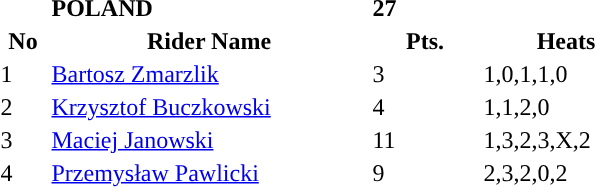<table class="toccolours">
<tr>
<td></td>
<td><strong>POLAND</strong></td>
<td><strong>27</strong></td>
</tr>
<tr style="background-color:">
<th width=30px>No</th>
<th width=210px>Rider Name</th>
<th width=70px>Pts.</th>
<th width=110px>Heats</th>
</tr>
<tr style="background-color:">
<td>1</td>
<td><a href='#'>Bartosz Zmarzlik</a></td>
<td>3</td>
<td>1,0,1,1,0</td>
</tr>
<tr style="background-color:">
<td>2</td>
<td><a href='#'>Krzysztof Buczkowski</a></td>
<td>4</td>
<td>1,1,2,0</td>
</tr>
<tr style="background-color:">
<td>3</td>
<td><a href='#'>Maciej Janowski</a></td>
<td>11</td>
<td>1,3,2,3,X,2</td>
</tr>
<tr style="background-color:">
<td>4</td>
<td><a href='#'>Przemysław Pawlicki</a></td>
<td>9</td>
<td>2,3,2,0,2</td>
</tr>
</table>
